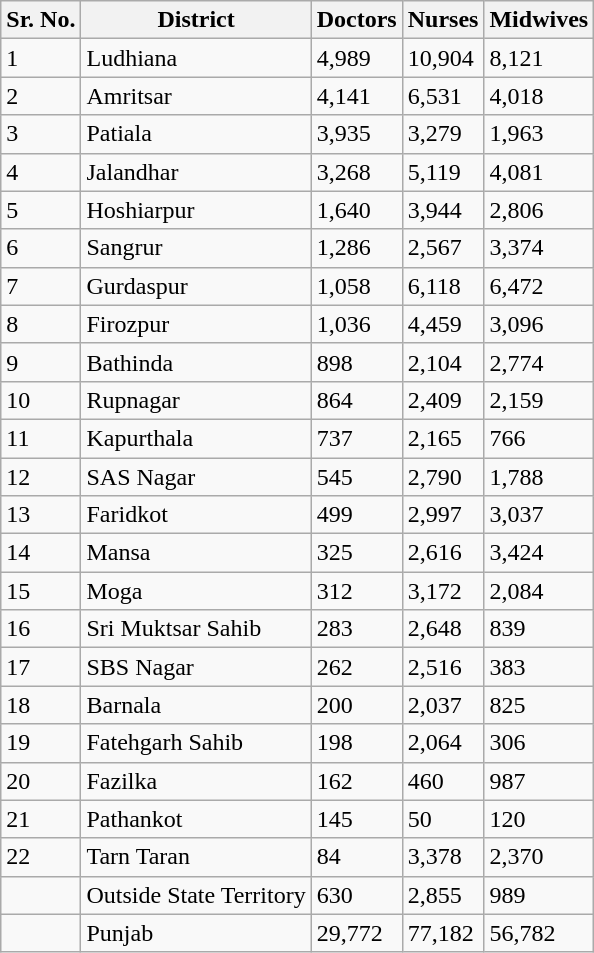<table class="wikitable sortable">
<tr>
<th>Sr. No.</th>
<th>District</th>
<th>Doctors</th>
<th>Nurses</th>
<th>Midwives</th>
</tr>
<tr>
<td>1</td>
<td>Ludhiana</td>
<td>4,989</td>
<td>10,904</td>
<td>8,121</td>
</tr>
<tr>
<td>2</td>
<td>Amritsar</td>
<td>4,141</td>
<td>6,531</td>
<td>4,018</td>
</tr>
<tr>
<td>3</td>
<td>Patiala</td>
<td>3,935</td>
<td>3,279</td>
<td>1,963</td>
</tr>
<tr>
<td>4</td>
<td>Jalandhar</td>
<td>3,268</td>
<td>5,119</td>
<td>4,081</td>
</tr>
<tr>
<td>5</td>
<td>Hoshiarpur</td>
<td>1,640</td>
<td>3,944</td>
<td>2,806</td>
</tr>
<tr>
<td>6</td>
<td>Sangrur</td>
<td>1,286</td>
<td>2,567</td>
<td>3,374</td>
</tr>
<tr>
<td>7</td>
<td>Gurdaspur</td>
<td>1,058</td>
<td>6,118</td>
<td>6,472</td>
</tr>
<tr>
<td>8</td>
<td>Firozpur</td>
<td>1,036</td>
<td>4,459</td>
<td>3,096</td>
</tr>
<tr>
<td>9</td>
<td>Bathinda</td>
<td>898</td>
<td>2,104</td>
<td>2,774</td>
</tr>
<tr>
<td>10</td>
<td>Rupnagar</td>
<td>864</td>
<td>2,409</td>
<td>2,159</td>
</tr>
<tr>
<td>11</td>
<td>Kapurthala</td>
<td>737</td>
<td>2,165</td>
<td>766</td>
</tr>
<tr>
<td>12</td>
<td>SAS Nagar</td>
<td>545</td>
<td>2,790</td>
<td>1,788</td>
</tr>
<tr>
<td>13</td>
<td>Faridkot</td>
<td>499</td>
<td>2,997</td>
<td>3,037</td>
</tr>
<tr>
<td>14</td>
<td>Mansa</td>
<td>325</td>
<td>2,616</td>
<td>3,424</td>
</tr>
<tr>
<td>15</td>
<td>Moga</td>
<td>312</td>
<td>3,172</td>
<td>2,084</td>
</tr>
<tr>
<td>16</td>
<td>Sri Muktsar Sahib</td>
<td>283</td>
<td>2,648</td>
<td>839</td>
</tr>
<tr>
<td>17</td>
<td>SBS Nagar</td>
<td>262</td>
<td>2,516</td>
<td>383</td>
</tr>
<tr>
<td>18</td>
<td>Barnala</td>
<td>200</td>
<td>2,037</td>
<td>825</td>
</tr>
<tr>
<td>19</td>
<td>Fatehgarh Sahib</td>
<td>198</td>
<td>2,064</td>
<td>306</td>
</tr>
<tr>
<td>20</td>
<td>Fazilka</td>
<td>162</td>
<td>460</td>
<td>987</td>
</tr>
<tr>
<td>21</td>
<td>Pathankot</td>
<td>145</td>
<td>50</td>
<td>120</td>
</tr>
<tr>
<td>22</td>
<td>Tarn Taran</td>
<td>84</td>
<td>3,378</td>
<td>2,370</td>
</tr>
<tr>
<td></td>
<td>Outside State Territory</td>
<td>630</td>
<td>2,855</td>
<td>989</td>
</tr>
<tr>
<td></td>
<td>Punjab</td>
<td>29,772</td>
<td>77,182</td>
<td>56,782</td>
</tr>
</table>
